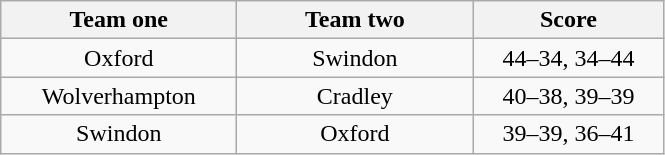<table class="wikitable" style="text-align: center">
<tr>
<th width=150>Team one</th>
<th width=150>Team two</th>
<th width=120>Score</th>
</tr>
<tr>
<td>Oxford</td>
<td>Swindon</td>
<td>44–34, 34–44</td>
</tr>
<tr>
<td>Wolverhampton</td>
<td>Cradley</td>
<td>40–38, 39–39</td>
</tr>
<tr>
<td>Swindon</td>
<td>Oxford</td>
<td>39–39, 36–41</td>
</tr>
</table>
